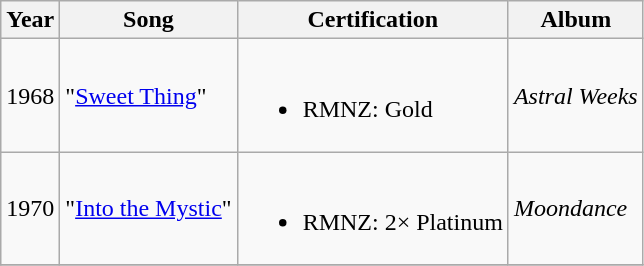<table class="wikitable">
<tr>
<th>Year</th>
<th>Song</th>
<th>Certification</th>
<th>Album</th>
</tr>
<tr>
<td>1968</td>
<td>"<a href='#'>Sweet Thing</a>"</td>
<td><br><ul><li>RMNZ: Gold</li></ul></td>
<td><em>Astral Weeks</em></td>
</tr>
<tr>
<td>1970</td>
<td>"<a href='#'>Into the Mystic</a>"</td>
<td><br><ul><li>RMNZ: 2× Platinum</li></ul></td>
<td><em>Moondance</em></td>
</tr>
<tr>
</tr>
</table>
